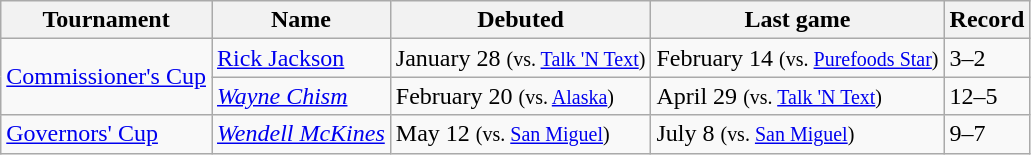<table class="wikitable">
<tr>
<th>Tournament</th>
<th>Name</th>
<th>Debuted</th>
<th>Last game</th>
<th>Record</th>
</tr>
<tr>
<td rowspan=2><a href='#'>Commissioner's Cup</a></td>
<td><a href='#'>Rick Jackson</a></td>
<td>January 28 <small>(vs. <a href='#'>Talk 'N Text</a>)</small></td>
<td>February 14 <small>(vs. <a href='#'>Purefoods Star</a>)</small></td>
<td>3–2</td>
</tr>
<tr>
<td><em><a href='#'>Wayne Chism</a></em></td>
<td>February 20 <small>(vs. <a href='#'>Alaska</a>)</small></td>
<td>April 29 <small>(vs. <a href='#'>Talk 'N Text</a>) </small></td>
<td>12–5</td>
</tr>
<tr>
<td><a href='#'>Governors' Cup</a></td>
<td><em><a href='#'>Wendell McKines</a></em></td>
<td>May 12 <small> (vs. <a href='#'>San Miguel</a>) </small></td>
<td>July 8 <small>(vs. <a href='#'>San Miguel</a>) </small></td>
<td>9–7</td>
</tr>
</table>
